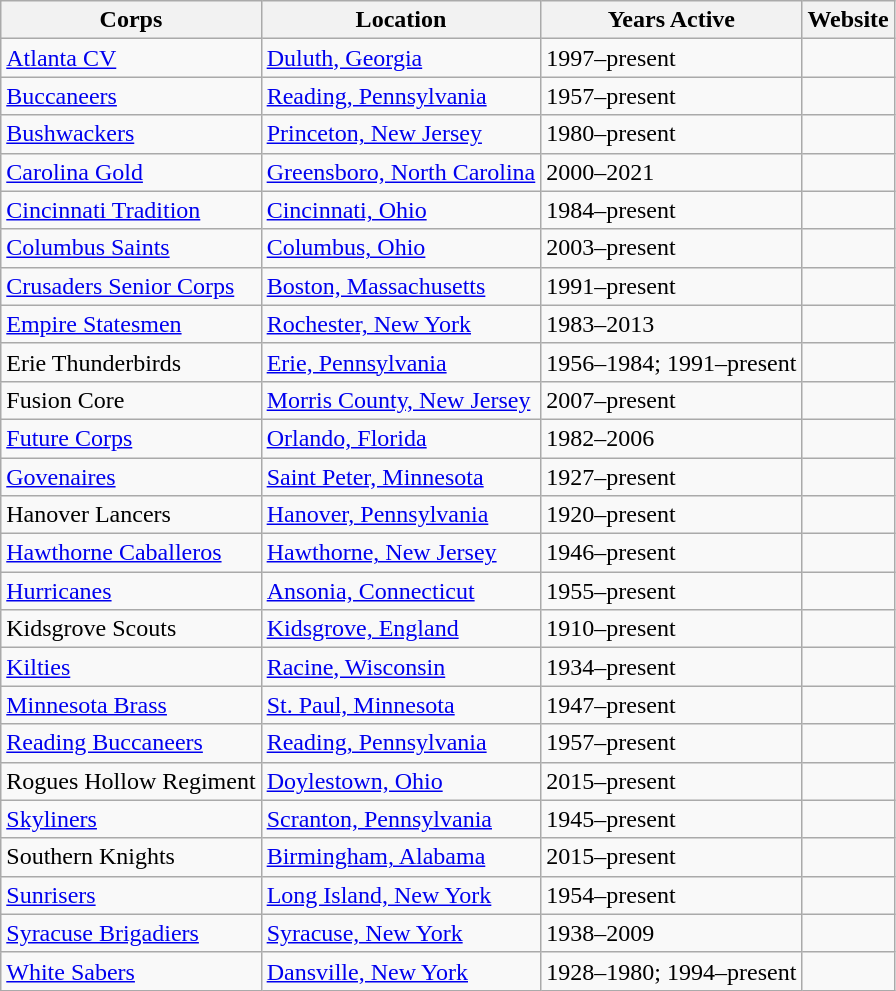<table class="wikitable">
<tr>
<th>Corps</th>
<th>Location</th>
<th>Years Active</th>
<th>Website</th>
</tr>
<tr>
<td><a href='#'>Atlanta CV</a></td>
<td><a href='#'>Duluth, Georgia</a></td>
<td>1997–present</td>
<td></td>
</tr>
<tr>
<td><a href='#'>Buccaneers</a></td>
<td><a href='#'>Reading, Pennsylvania</a></td>
<td>1957–present</td>
<td></td>
</tr>
<tr>
<td><a href='#'>Bushwackers</a></td>
<td><a href='#'>Princeton, New Jersey</a></td>
<td>1980–present</td>
<td></td>
</tr>
<tr>
<td><a href='#'>Carolina Gold</a></td>
<td><a href='#'>Greensboro, North Carolina</a></td>
<td>2000–2021</td>
<td></td>
</tr>
<tr>
<td><a href='#'>Cincinnati Tradition</a></td>
<td><a href='#'>Cincinnati, Ohio</a></td>
<td>1984–present</td>
<td></td>
</tr>
<tr>
<td><a href='#'>Columbus Saints</a></td>
<td><a href='#'>Columbus, Ohio</a></td>
<td>2003–present</td>
<td></td>
</tr>
<tr>
<td><a href='#'>Crusaders Senior Corps</a></td>
<td><a href='#'>Boston, Massachusetts</a></td>
<td>1991–present</td>
<td></td>
</tr>
<tr>
<td><a href='#'>Empire Statesmen</a></td>
<td><a href='#'>Rochester, New York</a></td>
<td>1983–2013</td>
<td></td>
</tr>
<tr>
<td>Erie Thunderbirds</td>
<td><a href='#'>Erie, Pennsylvania</a></td>
<td>1956–1984; 1991–present</td>
<td></td>
</tr>
<tr>
<td>Fusion Core</td>
<td><a href='#'>Morris County, New Jersey</a></td>
<td>2007–present</td>
<td></td>
</tr>
<tr>
<td><a href='#'>Future Corps</a></td>
<td><a href='#'>Orlando, Florida</a></td>
<td>1982–2006</td>
<td></td>
</tr>
<tr>
<td><a href='#'>Govenaires</a></td>
<td><a href='#'>Saint Peter, Minnesota</a></td>
<td>1927–present</td>
<td></td>
</tr>
<tr>
<td>Hanover Lancers</td>
<td><a href='#'>Hanover, Pennsylvania</a></td>
<td>1920–present</td>
<td></td>
</tr>
<tr>
<td><a href='#'>Hawthorne Caballeros</a></td>
<td><a href='#'>Hawthorne, New Jersey</a></td>
<td>1946–present</td>
<td></td>
</tr>
<tr>
<td><a href='#'>Hurricanes</a></td>
<td><a href='#'>Ansonia, Connecticut</a></td>
<td>1955–present</td>
<td></td>
</tr>
<tr>
<td>Kidsgrove Scouts</td>
<td><a href='#'>Kidsgrove, England</a></td>
<td>1910–present</td>
<td></td>
</tr>
<tr>
<td><a href='#'>Kilties</a></td>
<td><a href='#'>Racine, Wisconsin</a></td>
<td>1934–present</td>
<td></td>
</tr>
<tr>
<td><a href='#'>Minnesota Brass</a></td>
<td><a href='#'>St. Paul, Minnesota</a></td>
<td>1947–present</td>
<td></td>
</tr>
<tr>
<td><a href='#'>Reading Buccaneers</a></td>
<td><a href='#'>Reading, Pennsylvania</a></td>
<td>1957–present</td>
<td></td>
</tr>
<tr>
<td>Rogues Hollow Regiment</td>
<td><a href='#'>Doylestown, Ohio</a></td>
<td>2015–present</td>
<td></td>
</tr>
<tr>
<td><a href='#'>Skyliners</a></td>
<td><a href='#'>Scranton, Pennsylvania</a></td>
<td>1945–present</td>
<td></td>
</tr>
<tr>
<td>Southern Knights</td>
<td><a href='#'>Birmingham, Alabama</a></td>
<td>2015–present</td>
<td></td>
</tr>
<tr>
<td><a href='#'>Sunrisers</a></td>
<td><a href='#'>Long Island, New York</a></td>
<td>1954–present</td>
<td></td>
</tr>
<tr>
<td><a href='#'>Syracuse Brigadiers</a></td>
<td><a href='#'>Syracuse, New York</a></td>
<td>1938–2009</td>
<td></td>
</tr>
<tr>
<td><a href='#'>White Sabers</a></td>
<td><a href='#'>Dansville, New York</a></td>
<td>1928–1980; 1994–present</td>
<td></td>
</tr>
</table>
